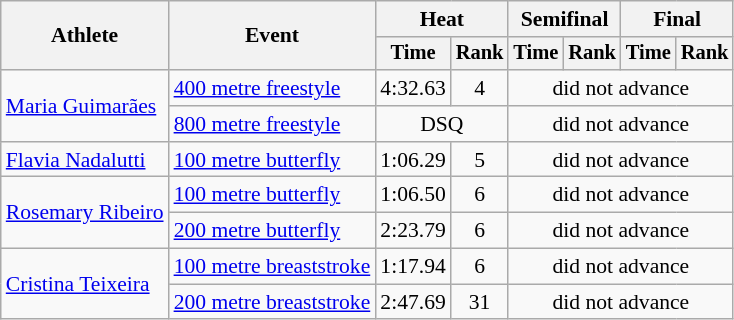<table class=wikitable style="font-size:90%">
<tr>
<th rowspan="2">Athlete</th>
<th rowspan="2">Event</th>
<th colspan="2">Heat</th>
<th colspan="2">Semifinal</th>
<th colspan="2">Final</th>
</tr>
<tr style="font-size:95%">
<th>Time</th>
<th>Rank</th>
<th>Time</th>
<th>Rank</th>
<th>Time</th>
<th>Rank</th>
</tr>
<tr align=center>
<td style="text-align:left;" rowspan="2"><a href='#'>Maria Guimarães</a></td>
<td style="text-align:left;"><a href='#'>400 metre freestyle</a></td>
<td>4:32.63</td>
<td>4</td>
<td colspan=4>did not advance</td>
</tr>
<tr align=center>
<td style="text-align:left;"><a href='#'>800 metre freestyle</a></td>
<td colspan=2>DSQ</td>
<td colspan=4>did not advance</td>
</tr>
<tr align=center>
<td style="text-align:left;" rowspan="1"><a href='#'>Flavia Nadalutti</a></td>
<td style="text-align:left;"><a href='#'>100 metre butterfly</a></td>
<td>1:06.29</td>
<td>5</td>
<td colspan=4>did not advance</td>
</tr>
<tr align=center>
<td style="text-align:left;" rowspan="2"><a href='#'>Rosemary Ribeiro</a></td>
<td style="text-align:left;"><a href='#'>100 metre butterfly</a></td>
<td>1:06.50</td>
<td>6</td>
<td colspan=4>did not advance</td>
</tr>
<tr align=center>
<td style="text-align:left;"><a href='#'>200 metre butterfly</a></td>
<td>2:23.79</td>
<td>6</td>
<td colspan=4>did not advance</td>
</tr>
<tr align=center>
<td style="text-align:left;" rowspan="2"><a href='#'>Cristina Teixeira</a></td>
<td align=left><a href='#'>100 metre breaststroke</a></td>
<td>1:17.94</td>
<td>6</td>
<td colspan=4>did not advance</td>
</tr>
<tr align=center>
<td align=left><a href='#'>200 metre breaststroke</a></td>
<td>2:47.69</td>
<td>31</td>
<td colspan=4>did not advance</td>
</tr>
</table>
